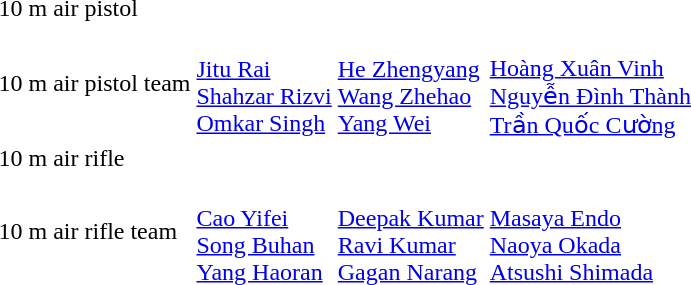<table>
<tr>
<td>10 m air pistol</td>
<td></td>
<td></td>
<td></td>
</tr>
<tr>
<td>10 m air pistol team</td>
<td><br><a href='#'>Jitu Rai</a><br><a href='#'>Shahzar Rizvi</a><br><a href='#'>Omkar Singh</a></td>
<td><br><a href='#'>He Zhengyang</a><br><a href='#'>Wang Zhehao</a><br><a href='#'>Yang Wei</a></td>
<td><br><a href='#'>Hoàng Xuân Vinh</a><br><a href='#'>Nguyễn Đình Thành</a><br><a href='#'>Trần Quốc Cường</a></td>
</tr>
<tr>
<td>10 m air rifle</td>
<td></td>
<td></td>
<td></td>
</tr>
<tr>
<td>10 m air rifle team</td>
<td><br><a href='#'>Cao Yifei</a><br><a href='#'>Song Buhan</a><br><a href='#'>Yang Haoran</a></td>
<td><br><a href='#'>Deepak Kumar</a><br><a href='#'>Ravi Kumar</a><br><a href='#'>Gagan Narang</a></td>
<td><br><a href='#'>Masaya Endo</a><br><a href='#'>Naoya Okada</a><br><a href='#'>Atsushi Shimada</a></td>
</tr>
</table>
